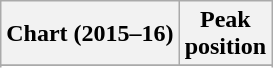<table class="wikitable sortable plainrowheaders">
<tr>
<th scope="col">Chart (2015–16)</th>
<th scope="col">Peak<br>position</th>
</tr>
<tr>
</tr>
<tr>
</tr>
<tr>
</tr>
<tr>
</tr>
<tr>
</tr>
<tr>
</tr>
<tr>
</tr>
<tr>
</tr>
<tr>
</tr>
<tr>
</tr>
<tr>
</tr>
<tr>
</tr>
<tr>
</tr>
<tr>
</tr>
<tr>
</tr>
<tr>
</tr>
<tr>
</tr>
<tr>
</tr>
<tr>
</tr>
<tr>
</tr>
<tr>
</tr>
</table>
